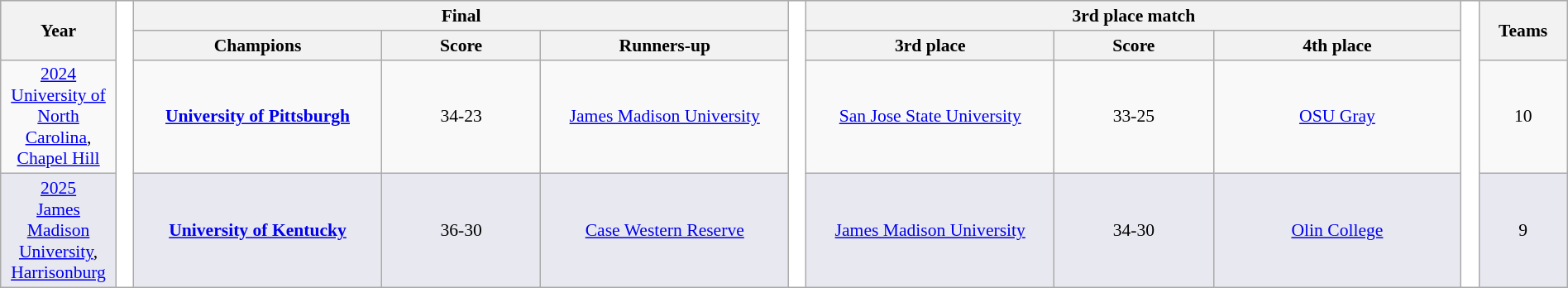<table class="wikitable" style="font-size:90%; width: 100%; text-align: center;">
<tr bgcolor=#c1d8ff>
<th rowspan=2 width=6%>Year</th>
<td width=1% rowspan=4 bgcolor=ffffff></td>
<th colspan=3>Final</th>
<td width=1% rowspan=4 bgcolor=ffffff></td>
<th colspan=3>3rd place match</th>
<td width=1% rowspan=4 bgcolor=#ffffff></td>
<th rowspan=2 width=5%>Teams</th>
</tr>
<tr bgcolor=#efefef>
<th width=14%>Champions</th>
<th width=9%>Score</th>
<th width=14%>Runners-up</th>
<th width=14%>3rd place</th>
<th width=9%>Score</th>
<th width=14%>4th place</th>
</tr>
<tr>
<td><a href='#'>2024</a><br><a href='#'>University of North Carolina</a>, <a href='#'>Chapel Hill</a></td>
<td><strong><a href='#'>University of Pittsburgh</a></strong></td>
<td>34-23</td>
<td><a href='#'>James Madison University</a></td>
<td><a href='#'>San Jose State University</a></td>
<td>33-25</td>
<td><a href='#'>OSU Gray</a></td>
<td>10</td>
</tr>
<tr bgcolor=#E8E8F0>
<td><a href='#'>2025</a><br><a href='#'>James Madison University</a>, <a href='#'>Harrisonburg</a></td>
<td><strong><a href='#'>University of Kentucky</a></strong></td>
<td>36-30</td>
<td><a href='#'>Case Western Reserve</a></td>
<td><a href='#'>James Madison University</a></td>
<td>34-30</td>
<td><a href='#'>Olin College</a></td>
<td>9</td>
</tr>
</table>
